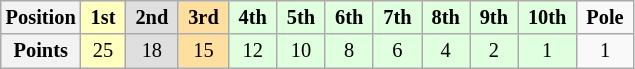<table class="wikitable" style="font-size:85%; text-align:center">
<tr>
<th>Position</th>
<td style="background:#FFFFBF;"> <strong>1st</strong> </td>
<td style="background:#DFDFDF;"> <strong>2nd</strong> </td>
<td style="background:#FFDF9F;"> <strong>3rd</strong> </td>
<td style="background:#DFFFDF;"> <strong>4th</strong> </td>
<td style="background:#DFFFDF;"> <strong>5th</strong> </td>
<td style="background:#DFFFDF;"> <strong>6th</strong> </td>
<td style="background:#DFFFDF;"> <strong>7th</strong> </td>
<td style="background:#DFFFDF;"> <strong>8th</strong> </td>
<td style="background:#DFFFDF;"> <strong>9th</strong> </td>
<td style="background:#DFFFDF;"> <strong>10th</strong> </td>
<td> <strong>Pole</strong> </td>
</tr>
<tr>
<th>Points</th>
<td style="background:#FFFFBF;">25</td>
<td style="background:#DFDFDF;">18</td>
<td style="background:#FFDF9F;">15</td>
<td style="background:#DFFFDF;">12</td>
<td style="background:#DFFFDF;">10</td>
<td style="background:#DFFFDF;">8</td>
<td style="background:#DFFFDF;">6</td>
<td style="background:#DFFFDF;">4</td>
<td style="background:#DFFFDF;">2</td>
<td style="background:#DFFFDF;">1</td>
<td>1</td>
</tr>
</table>
